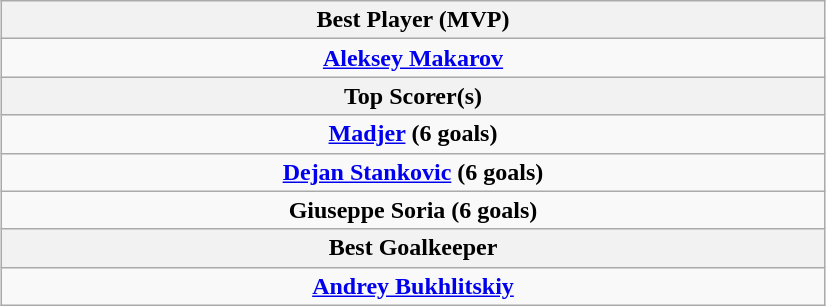<table class="wikitable" style="margin:auto">
<tr>
<th width=33% colspan="4">Best Player (MVP)</th>
</tr>
<tr>
<td align="center" colspan="4"> <strong><a href='#'>Aleksey Makarov</a></strong></td>
</tr>
<tr>
<th colspan="4">Top Scorer(s)</th>
</tr>
<tr>
<td align="center" colspan="4"> <strong><a href='#'>Madjer</a> (6 goals)</strong></td>
</tr>
<tr align="center">
<td align="center" colspan="4"> <strong><a href='#'>Dejan Stankovic</a> (6 goals)</strong></td>
</tr>
<tr>
<td align="center" colspan="4"> <strong>Giuseppe Soria (6 goals)</strong></td>
</tr>
<tr>
<th colspan="4">Best Goalkeeper</th>
</tr>
<tr>
<td colspan="4" align="center"> <strong><a href='#'>Andrey Bukhlitskiy</a></strong></td>
</tr>
</table>
